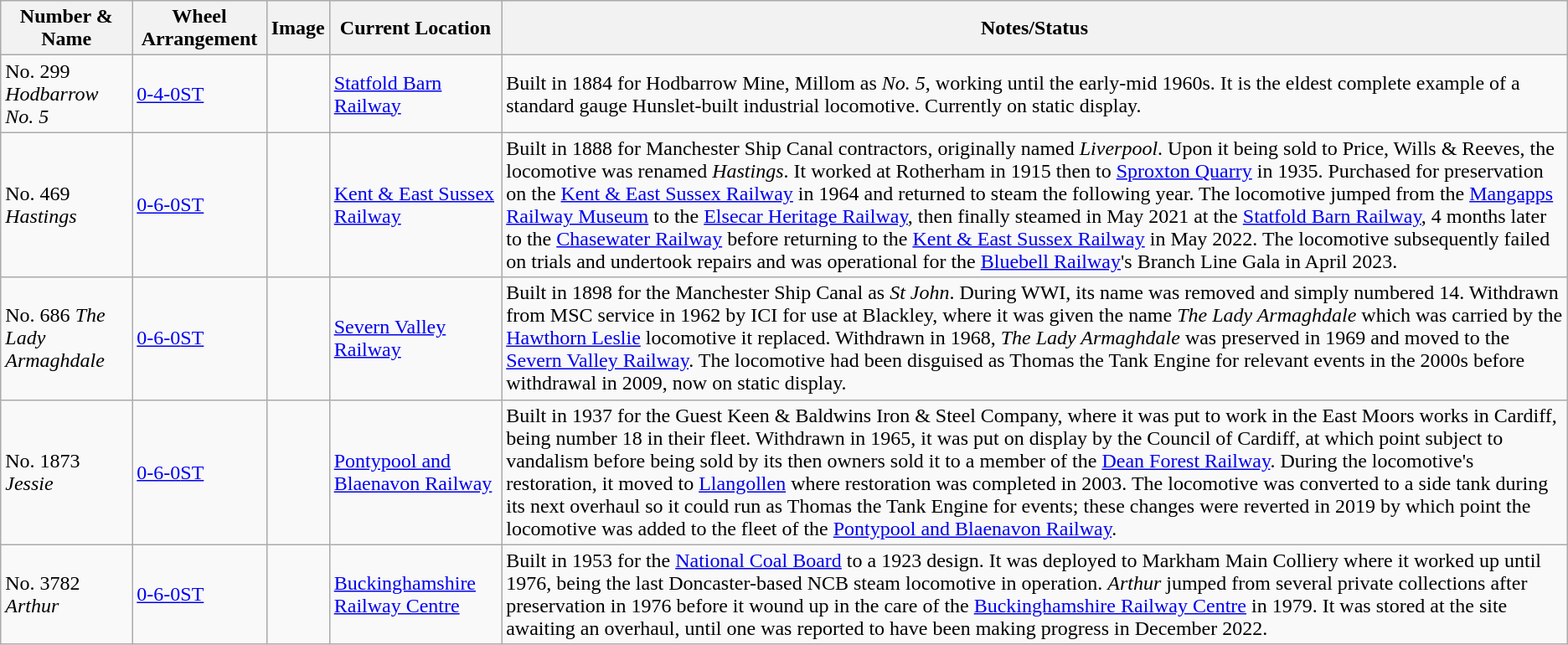<table class="wikitable sortable">
<tr>
<th>Number & Name</th>
<th>Wheel Arrangement</th>
<th class="unsortable">Image</th>
<th>Current Location</th>
<th>Notes/Status</th>
</tr>
<tr>
<td>No. 299 <em>Hodbarrow No. 5</em></td>
<td><a href='#'>0-4-0</a><a href='#'>ST</a></td>
<td></td>
<td><a href='#'>Statfold Barn Railway</a></td>
<td>Built in 1884 for Hodbarrow Mine, Millom as <em>No. 5</em>, working until the early-mid 1960s. It is the eldest complete example of a standard gauge Hunslet-built industrial locomotive. Currently on static display.</td>
</tr>
<tr>
<td>No. 469 <em>Hastings</em></td>
<td><a href='#'>0-6-0</a><a href='#'>ST</a></td>
<td></td>
<td><a href='#'>Kent & East Sussex Railway</a></td>
<td>Built in 1888 for Manchester Ship Canal contractors, originally named <em>Liverpool</em>. Upon it being sold to Price, Wills & Reeves, the locomotive was renamed <em>Hastings</em>. It worked at Rotherham in 1915 then to <a href='#'>Sproxton Quarry</a> in 1935. Purchased for preservation on the <a href='#'>Kent & East Sussex Railway</a> in 1964 and returned to steam the following year. The locomotive jumped from the <a href='#'>Mangapps Railway Museum</a> to the <a href='#'>Elsecar Heritage Railway</a>, then finally steamed in May 2021 at the <a href='#'>Statfold Barn Railway</a>, 4 months later to the <a href='#'>Chasewater Railway</a> before returning to the <a href='#'>Kent & East Sussex Railway</a> in May 2022. The locomotive subsequently failed on trials and undertook repairs and was operational for the <a href='#'>Bluebell Railway</a>'s Branch Line Gala in April 2023.</td>
</tr>
<tr>
<td>No. 686 <em>The Lady Armaghdale</em></td>
<td><a href='#'>0-6-0</a><a href='#'>ST</a></td>
<td></td>
<td><a href='#'>Severn Valley Railway</a></td>
<td>Built in 1898 for the Manchester Ship Canal as <em>St John</em>. During WWI, its name was removed and simply numbered 14. Withdrawn from MSC service in 1962 by ICI for use at Blackley, where it was given the name <em>The Lady Armaghdale</em> which was carried by the <a href='#'>Hawthorn Leslie</a> locomotive it replaced. Withdrawn in 1968, <em>The Lady Armaghdale</em> was preserved in 1969 and moved to the <a href='#'>Severn Valley Railway</a>. The locomotive had been disguised as Thomas the Tank Engine for relevant events in the 2000s before withdrawal in 2009, now on static display.</td>
</tr>
<tr>
<td>No. 1873 <em>Jessie</em></td>
<td><a href='#'>0-6-0</a><a href='#'>ST</a></td>
<td></td>
<td><a href='#'>Pontypool and Blaenavon Railway</a></td>
<td>Built in 1937 for the Guest Keen & Baldwins Iron & Steel Company, where it was put to work in the East Moors works in Cardiff, being number 18 in their fleet. Withdrawn in 1965, it was put on display by the Council of Cardiff, at which point subject to vandalism before being sold by its then owners sold it to a member of the <a href='#'>Dean Forest Railway</a>. During the locomotive's restoration, it moved to <a href='#'>Llangollen</a> where restoration was completed in 2003. The locomotive was converted to a side tank during its next overhaul so it could run as Thomas the Tank Engine for events; these changes were reverted in 2019 by which point the locomotive was added to the fleet of the <a href='#'>Pontypool and Blaenavon Railway</a>.</td>
</tr>
<tr>
<td>No. 3782 <em>Arthur</em></td>
<td><a href='#'>0-6-0</a><a href='#'>ST</a></td>
<td></td>
<td><a href='#'>Buckinghamshire Railway Centre</a></td>
<td>Built in 1953 for the <a href='#'>National Coal Board</a> to a 1923 design. It was deployed to Markham Main Colliery where it worked up until 1976, being the last Doncaster-based NCB steam locomotive in operation. <em>Arthur</em> jumped from several private collections after preservation in 1976 before it wound up in the care of the <a href='#'>Buckinghamshire Railway Centre</a> in 1979. It was stored at the site awaiting an overhaul, until one was reported to have been making progress in December 2022.</td>
</tr>
</table>
